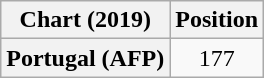<table class="wikitable plainrowheaders" style="text-align:center">
<tr>
<th>Chart (2019)</th>
<th>Position</th>
</tr>
<tr>
<th scope="row">Portugal (AFP)</th>
<td>177</td>
</tr>
</table>
